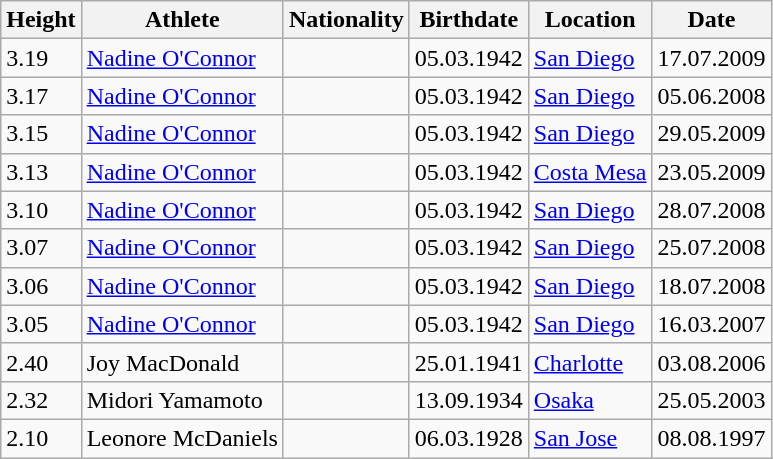<table class="wikitable">
<tr>
<th>Height</th>
<th>Athlete</th>
<th>Nationality</th>
<th>Birthdate</th>
<th>Location</th>
<th>Date</th>
</tr>
<tr>
<td>3.19</td>
<td><a href='#'>Nadine O'Connor</a></td>
<td></td>
<td>05.03.1942</td>
<td><a href='#'>San Diego</a></td>
<td>17.07.2009</td>
</tr>
<tr>
<td>3.17</td>
<td><a href='#'>Nadine O'Connor</a></td>
<td></td>
<td>05.03.1942</td>
<td><a href='#'>San Diego</a></td>
<td>05.06.2008</td>
</tr>
<tr>
<td>3.15</td>
<td><a href='#'>Nadine O'Connor</a></td>
<td></td>
<td>05.03.1942</td>
<td><a href='#'>San Diego</a></td>
<td>29.05.2009</td>
</tr>
<tr>
<td>3.13</td>
<td><a href='#'>Nadine O'Connor</a></td>
<td></td>
<td>05.03.1942</td>
<td><a href='#'>Costa Mesa</a></td>
<td>23.05.2009</td>
</tr>
<tr>
<td>3.10</td>
<td><a href='#'>Nadine O'Connor</a></td>
<td></td>
<td>05.03.1942</td>
<td><a href='#'>San Diego</a></td>
<td>28.07.2008</td>
</tr>
<tr>
<td>3.07</td>
<td><a href='#'>Nadine O'Connor</a></td>
<td></td>
<td>05.03.1942</td>
<td><a href='#'>San Diego</a></td>
<td>25.07.2008</td>
</tr>
<tr>
<td>3.06</td>
<td><a href='#'>Nadine O'Connor</a></td>
<td></td>
<td>05.03.1942</td>
<td><a href='#'>San Diego</a></td>
<td>18.07.2008</td>
</tr>
<tr>
<td>3.05</td>
<td><a href='#'>Nadine O'Connor</a></td>
<td></td>
<td>05.03.1942</td>
<td><a href='#'>San Diego</a></td>
<td>16.03.2007</td>
</tr>
<tr>
<td>2.40</td>
<td>Joy MacDonald</td>
<td></td>
<td>25.01.1941</td>
<td><a href='#'>Charlotte</a></td>
<td>03.08.2006</td>
</tr>
<tr>
<td>2.32</td>
<td>Midori Yamamoto</td>
<td></td>
<td>13.09.1934</td>
<td><a href='#'>Osaka</a></td>
<td>25.05.2003</td>
</tr>
<tr>
<td>2.10</td>
<td>Leonore McDaniels</td>
<td></td>
<td>06.03.1928</td>
<td><a href='#'>San Jose</a></td>
<td>08.08.1997</td>
</tr>
</table>
